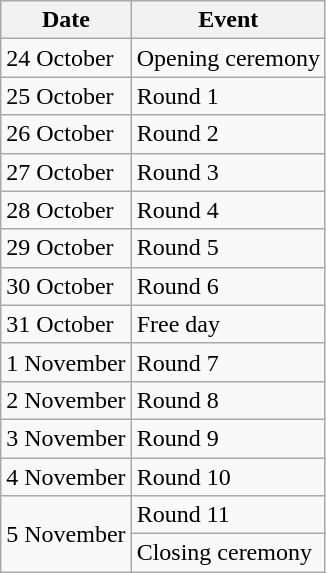<table class="wikitable">
<tr>
<th>Date</th>
<th>Event</th>
</tr>
<tr>
<td>24 October</td>
<td>Opening ceremony</td>
</tr>
<tr>
<td>25 October</td>
<td>Round 1</td>
</tr>
<tr>
<td>26 October</td>
<td>Round 2</td>
</tr>
<tr>
<td>27 October</td>
<td>Round 3</td>
</tr>
<tr>
<td>28 October</td>
<td>Round 4</td>
</tr>
<tr>
<td>29 October</td>
<td>Round 5</td>
</tr>
<tr>
<td>30 October</td>
<td>Round 6</td>
</tr>
<tr>
<td>31 October</td>
<td>Free day</td>
</tr>
<tr>
<td>1 November</td>
<td>Round 7</td>
</tr>
<tr>
<td>2 November</td>
<td>Round 8</td>
</tr>
<tr>
<td>3 November</td>
<td>Round 9</td>
</tr>
<tr>
<td>4 November</td>
<td>Round 10</td>
</tr>
<tr>
<td rowspan="2">5 November</td>
<td>Round 11</td>
</tr>
<tr>
<td>Closing ceremony</td>
</tr>
</table>
